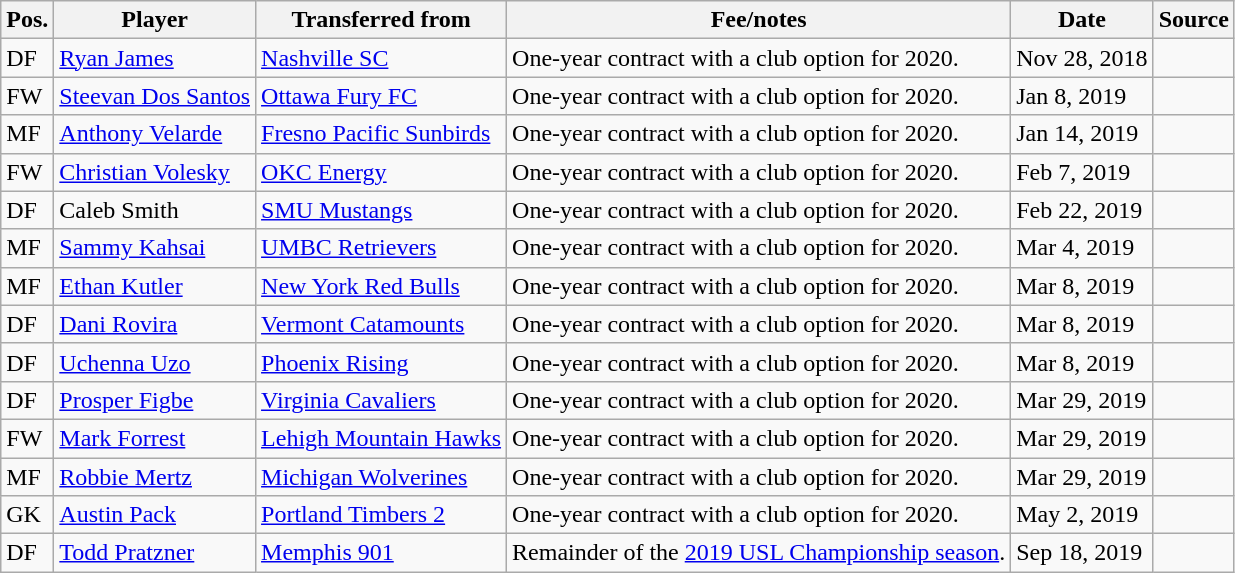<table class="wikitable sortable" style="text-align: left">
<tr>
<th><strong>Pos.</strong></th>
<th><strong>Player</strong></th>
<th><strong>Transferred from</strong></th>
<th><strong>Fee/notes</strong></th>
<th><strong>Date</strong></th>
<th><strong>Source</strong></th>
</tr>
<tr>
<td>DF</td>
<td> <a href='#'>Ryan James</a></td>
<td> <a href='#'>Nashville SC</a></td>
<td>One-year contract with a club option for 2020.</td>
<td>Nov 28, 2018</td>
<td align=center></td>
</tr>
<tr>
<td>FW</td>
<td> <a href='#'>Steevan Dos Santos</a></td>
<td> <a href='#'>Ottawa Fury FC</a></td>
<td>One-year contract with a club option for 2020.</td>
<td>Jan 8, 2019</td>
<td align=center></td>
</tr>
<tr>
<td>MF</td>
<td> <a href='#'>Anthony Velarde</a></td>
<td> <a href='#'>Fresno Pacific Sunbirds</a></td>
<td>One-year contract with a club option for 2020.</td>
<td>Jan 14, 2019</td>
<td align=center></td>
</tr>
<tr>
<td>FW</td>
<td> <a href='#'>Christian Volesky</a></td>
<td> <a href='#'>OKC Energy</a></td>
<td>One-year contract with a club option for 2020.</td>
<td>Feb 7, 2019</td>
<td align=center></td>
</tr>
<tr>
<td>DF</td>
<td> Caleb Smith</td>
<td> <a href='#'>SMU Mustangs</a></td>
<td>One-year contract with a club option for 2020.</td>
<td>Feb 22, 2019</td>
<td align=center></td>
</tr>
<tr>
<td>MF</td>
<td> <a href='#'>Sammy Kahsai</a></td>
<td> <a href='#'>UMBC Retrievers</a></td>
<td>One-year contract with a club option for 2020.</td>
<td>Mar 4, 2019</td>
<td align=center></td>
</tr>
<tr>
<td>MF</td>
<td> <a href='#'>Ethan Kutler</a></td>
<td> <a href='#'>New York Red Bulls</a></td>
<td>One-year contract with a club option for 2020.</td>
<td>Mar 8, 2019</td>
<td align=center></td>
</tr>
<tr>
<td>DF</td>
<td> <a href='#'>Dani Rovira</a></td>
<td> <a href='#'>Vermont Catamounts</a></td>
<td>One-year contract with a club option for 2020.</td>
<td>Mar 8, 2019</td>
<td align=center></td>
</tr>
<tr>
<td>DF</td>
<td> <a href='#'>Uchenna Uzo</a></td>
<td> <a href='#'>Phoenix Rising</a></td>
<td>One-year contract with a club option for 2020.</td>
<td>Mar 8, 2019</td>
<td align=center></td>
</tr>
<tr>
<td>DF</td>
<td> <a href='#'>Prosper Figbe</a></td>
<td> <a href='#'>Virginia Cavaliers</a></td>
<td>One-year contract with a club option for 2020.</td>
<td>Mar 29, 2019</td>
<td align=center></td>
</tr>
<tr>
<td>FW</td>
<td> <a href='#'>Mark Forrest</a></td>
<td> <a href='#'>Lehigh Mountain Hawks</a></td>
<td>One-year contract with a club option for 2020.</td>
<td>Mar 29, 2019</td>
<td align=center></td>
</tr>
<tr>
<td>MF</td>
<td> <a href='#'>Robbie Mertz</a></td>
<td> <a href='#'>Michigan Wolverines</a></td>
<td>One-year contract with a club option for 2020.</td>
<td>Mar 29, 2019</td>
<td align=center></td>
</tr>
<tr>
<td>GK</td>
<td> <a href='#'>Austin Pack</a></td>
<td> <a href='#'>Portland Timbers 2</a></td>
<td>One-year contract with a club option for 2020.</td>
<td>May 2, 2019</td>
<td align=center></td>
</tr>
<tr>
<td>DF</td>
<td> <a href='#'>Todd Pratzner</a></td>
<td> <a href='#'>Memphis 901</a></td>
<td>Remainder of the <a href='#'>2019 USL Championship season</a>.</td>
<td>Sep 18, 2019</td>
<td align=center></td>
</tr>
</table>
